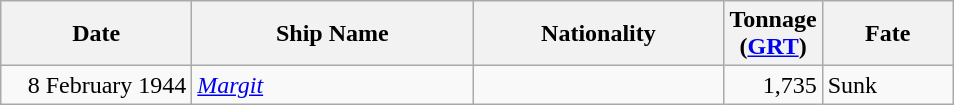<table class="wikitable sortable">
<tr>
<th width="120px">Date</th>
<th width="180px">Ship Name</th>
<th width="160px">Nationality</th>
<th width="25px">Tonnage<br>(<a href='#'>GRT</a>)</th>
<th width="80px">Fate</th>
</tr>
<tr>
<td align="right">8 February 1944</td>
<td align="left"><a href='#'><em>Margit</em></a></td>
<td align="left"></td>
<td align="right">1,735</td>
<td align="left">Sunk</td>
</tr>
</table>
